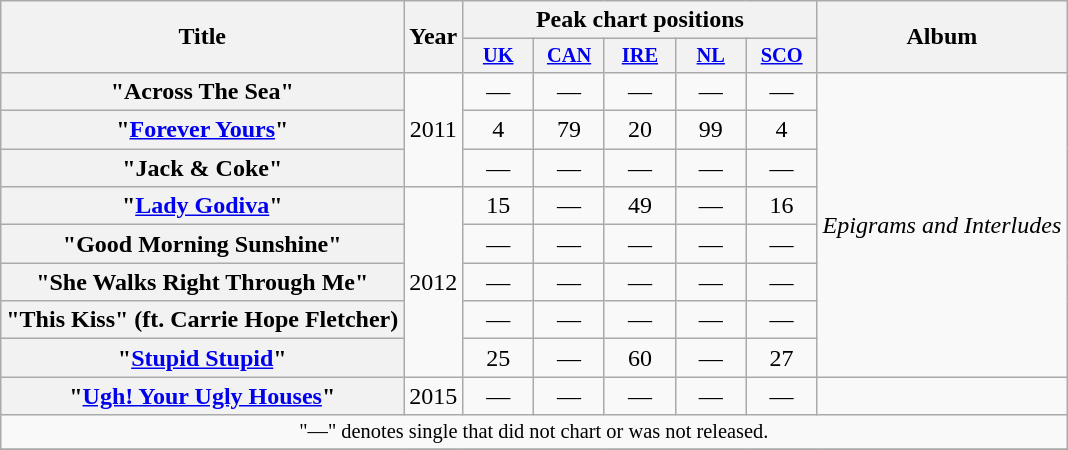<table class="wikitable plainrowheaders" style="text-align:center;">
<tr>
<th scope="col" rowspan="2">Title</th>
<th scope="col" rowspan="2">Year</th>
<th scope="col" colspan="5">Peak chart positions</th>
<th scope="col" rowspan="2">Album</th>
</tr>
<tr>
<th scope="col" style="width:3em;font-size:85%;"><a href='#'>UK</a><br></th>
<th scope="col" style="width:3em;font-size:85%;"><a href='#'>CAN</a><br></th>
<th scope="col" style="width:3em;font-size:85%;"><a href='#'>IRE</a><br></th>
<th scope="col" style="width:3em;font-size:85%;"><a href='#'>NL</a><br></th>
<th scope="col" style="width:3em;font-size:85%;"><a href='#'>SCO</a><br></th>
</tr>
<tr>
<th scope="row">"Across The Sea"</th>
<td rowspan="3">2011</td>
<td>—</td>
<td>—</td>
<td>—</td>
<td>—</td>
<td>—</td>
<td rowspan="8"><em>Epigrams and Interludes</em></td>
</tr>
<tr>
<th scope="row">"<a href='#'>Forever Yours</a>"</th>
<td>4</td>
<td>79</td>
<td>20</td>
<td>99</td>
<td>4</td>
</tr>
<tr>
<th scope="row">"Jack & Coke"</th>
<td>—</td>
<td>—</td>
<td>—</td>
<td>—</td>
<td>—</td>
</tr>
<tr>
<th scope="row">"<a href='#'>Lady Godiva</a>"</th>
<td rowspan="5">2012</td>
<td>15</td>
<td>—</td>
<td>49</td>
<td>—</td>
<td>16</td>
</tr>
<tr>
<th scope="row">"Good Morning Sunshine"</th>
<td>—</td>
<td>—</td>
<td>—</td>
<td>—</td>
<td>—</td>
</tr>
<tr>
<th scope="row">"She Walks Right Through Me"</th>
<td>—</td>
<td>—</td>
<td>—</td>
<td>—</td>
<td>—</td>
</tr>
<tr>
<th scope="row">"This Kiss" (ft. Carrie Hope Fletcher)</th>
<td>—</td>
<td>—</td>
<td>—</td>
<td>—</td>
<td>—</td>
</tr>
<tr>
<th scope="row">"<a href='#'>Stupid Stupid</a>"</th>
<td>25</td>
<td>—</td>
<td>60</td>
<td>—</td>
<td>27</td>
</tr>
<tr>
<th scope="row">"<a href='#'>Ugh! Your Ugly Houses</a>"</th>
<td>2015</td>
<td>—</td>
<td>—</td>
<td>—</td>
<td>—</td>
<td>—</td>
</tr>
<tr>
<td colspan="14" style="font-size:85%">"—" denotes single that did not chart or was not released.</td>
</tr>
<tr>
</tr>
</table>
